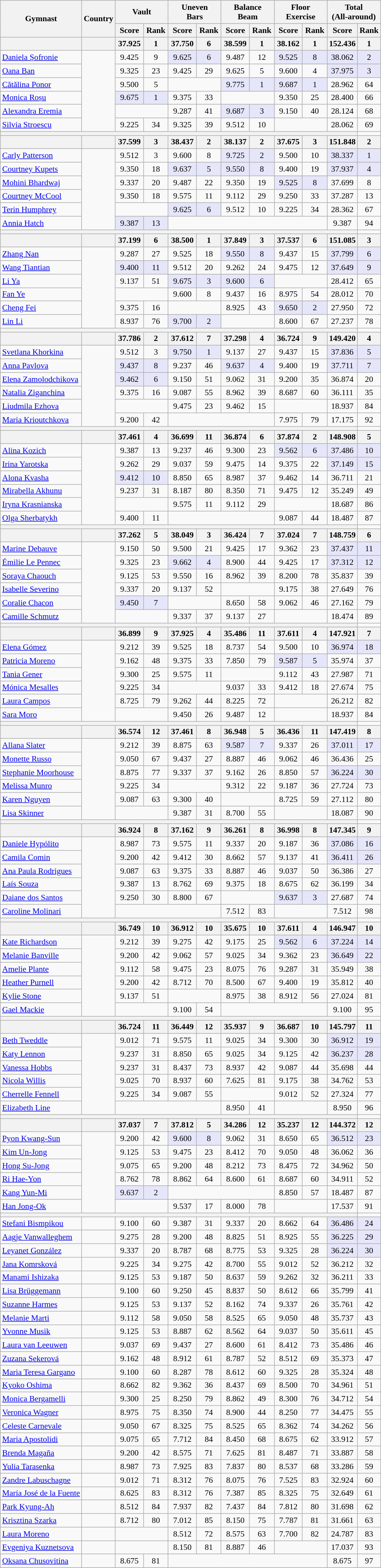<table class="wikitable sortable" style="text-align:center; font-size:90%;">
<tr>
<th rowspan=2>Gymnast</th>
<th rowspan=2>Country</th>
<th style="width:6em" colspan=2>Vault</th>
<th style="width:6em" colspan=2>Uneven<br>Bars</th>
<th style="width:6em" colspan=2>Balance<br>Beam</th>
<th style="width:6em" colspan=2>Floor<br>Exercise</th>
<th style="width:6em" colspan=2>Total<br>(All-around)</th>
</tr>
<tr>
<th>Score</th>
<th>Rank</th>
<th>Score</th>
<th>Rank</th>
<th>Score</th>
<th>Rank</th>
<th>Score</th>
<th>Rank</th>
<th>Score</th>
<th>Rank</th>
</tr>
<tr>
<th></th>
<th></th>
<th>37.925</th>
<th>1</th>
<th>37.750</th>
<th>6</th>
<th>38.599</th>
<th>1</th>
<th>38.162</th>
<th>1</th>
<th>152.436</th>
<th>1</th>
</tr>
<tr>
<td align=left><a href='#'>Daniela Șofronie</a></td>
<td rowspan=6></td>
<td>9.425</td>
<td>9</td>
<td bgcolor="lavender">9.625</td>
<td bgcolor="lavender">6</td>
<td>9.487</td>
<td>12</td>
<td bgcolor="lavender">9.525</td>
<td bgcolor="lavender">8</td>
<td bgcolor="lavender">38.062</td>
<td bgcolor="lavender">2</td>
</tr>
<tr>
<td align=left><a href='#'>Oana Ban</a></td>
<td>9.325</td>
<td>23</td>
<td>9.425</td>
<td>29</td>
<td>9.625</td>
<td>5</td>
<td>9.600</td>
<td>4</td>
<td bgcolor="lavender">37.975</td>
<td bgcolor="lavender">3</td>
</tr>
<tr>
<td align=left><a href='#'>Cătălina Ponor</a></td>
<td>9.500</td>
<td>5</td>
<td colspan=2> </td>
<td bgcolor="lavender">9.775</td>
<td bgcolor="lavender">1</td>
<td bgcolor="lavender">9.687</td>
<td bgcolor="lavender">1</td>
<td>28.962</td>
<td>64</td>
</tr>
<tr>
<td align=left><a href='#'>Monica Roșu</a></td>
<td bgcolor="lavender">9.675</td>
<td bgcolor="lavender">1</td>
<td>9.375</td>
<td>33</td>
<td colspan=2> </td>
<td>9.350</td>
<td>25</td>
<td>28.400</td>
<td>66</td>
</tr>
<tr>
<td align=left><a href='#'>Alexandra Eremia</a></td>
<td colspan=2> </td>
<td>9.287</td>
<td>41</td>
<td bgcolor="lavender">9.687</td>
<td bgcolor="lavender">3</td>
<td>9.150</td>
<td>40</td>
<td>28.124</td>
<td>68</td>
</tr>
<tr>
<td align=left><a href='#'>Silvia Stroescu</a></td>
<td>9.225</td>
<td>34</td>
<td>9.325</td>
<td>39</td>
<td>9.512</td>
<td>10</td>
<td colspan=2> </td>
<td>28.062</td>
<td>69</td>
</tr>
<tr>
<th colspan=11></th>
</tr>
<tr>
<th></th>
<th></th>
<th>37.599</th>
<th>3</th>
<th>38.437</th>
<th>2</th>
<th>38.137</th>
<th>2</th>
<th>37.675</th>
<th>3</th>
<th>151.848</th>
<th>2</th>
</tr>
<tr>
<td align=left><a href='#'>Carly Patterson</a></td>
<td rowspan=6></td>
<td>9.512</td>
<td>3</td>
<td>9.600</td>
<td>8</td>
<td bgcolor="lavender">9.725</td>
<td bgcolor="lavender">2</td>
<td>9.500</td>
<td>10</td>
<td bgcolor="lavender">38.337</td>
<td bgcolor="lavender">1</td>
</tr>
<tr>
<td align=left><a href='#'>Courtney Kupets</a></td>
<td>9.350</td>
<td>18</td>
<td bgcolor="lavender">9.637</td>
<td bgcolor="lavender">5</td>
<td bgcolor="lavender">9.550</td>
<td bgcolor="lavender">8</td>
<td>9.400</td>
<td>19</td>
<td bgcolor="lavender">37.937</td>
<td bgcolor="lavender">4</td>
</tr>
<tr>
<td align=left><a href='#'>Mohini Bhardwaj</a></td>
<td>9.337</td>
<td>20</td>
<td>9.487</td>
<td>22</td>
<td>9.350</td>
<td>19</td>
<td bgcolor="lavender">9.525</td>
<td bgcolor="lavender">8</td>
<td>37.699</td>
<td>8</td>
</tr>
<tr>
<td align=left><a href='#'>Courtney McCool</a></td>
<td>9.350</td>
<td>18</td>
<td>9.575</td>
<td>11</td>
<td>9.112</td>
<td>29</td>
<td>9.250</td>
<td>33</td>
<td>37.287</td>
<td>13</td>
</tr>
<tr>
<td align=left><a href='#'>Terin Humphrey</a></td>
<td colspan=2> </td>
<td bgcolor="lavender">9.625</td>
<td bgcolor="lavender">6</td>
<td>9.512</td>
<td>10</td>
<td>9.225</td>
<td>34</td>
<td>28.362</td>
<td>67</td>
</tr>
<tr>
<td align=left><a href='#'>Annia Hatch</a></td>
<td bgcolor="lavender">9.387</td>
<td bgcolor="lavender">13</td>
<td colspan=6> </td>
<td>9.387</td>
<td>94</td>
</tr>
<tr>
<th colspan=11></th>
</tr>
<tr>
<th></th>
<th></th>
<th>37.199</th>
<th>6</th>
<th>38.500</th>
<th>1</th>
<th>37.849</th>
<th>3</th>
<th>37.537</th>
<th>6</th>
<th>151.085</th>
<th>3</th>
</tr>
<tr>
<td align=left><a href='#'>Zhang Nan</a></td>
<td rowspan=6></td>
<td>9.287</td>
<td>27</td>
<td>9.525</td>
<td>18</td>
<td bgcolor="lavender">9.550</td>
<td bgcolor="lavender">8</td>
<td>9.437</td>
<td>15</td>
<td bgcolor="lavender">37.799</td>
<td bgcolor="lavender">6</td>
</tr>
<tr>
<td align=left><a href='#'>Wang Tiantian</a></td>
<td bgcolor="lavender">9.400</td>
<td bgcolor="lavender">11</td>
<td>9.512</td>
<td>20</td>
<td>9.262</td>
<td>24</td>
<td>9.475</td>
<td>12</td>
<td bgcolor="lavender">37.649</td>
<td bgcolor="lavender">9</td>
</tr>
<tr>
<td align=left><a href='#'>Li Ya</a></td>
<td>9.137</td>
<td>51</td>
<td bgcolor="lavender">9.675</td>
<td bgcolor="lavender">3</td>
<td bgcolor="lavender">9.600</td>
<td bgcolor="lavender">6</td>
<td colspan=2> </td>
<td>28.412</td>
<td>65</td>
</tr>
<tr>
<td align=left><a href='#'>Fan Ye</a></td>
<td colspan=2> </td>
<td>9.600</td>
<td>8</td>
<td>9.437</td>
<td>16</td>
<td>8.975</td>
<td>54</td>
<td>28.012</td>
<td>70</td>
</tr>
<tr>
<td align=left><a href='#'>Cheng Fei</a></td>
<td>9.375</td>
<td>16</td>
<td colspan=2> </td>
<td>8.925</td>
<td>43</td>
<td bgcolor="lavender">9.650</td>
<td bgcolor="lavender">2</td>
<td>27.950</td>
<td>72</td>
</tr>
<tr>
<td align=left><a href='#'>Lin Li</a></td>
<td>8.937</td>
<td>76</td>
<td bgcolor="lavender">9.700</td>
<td bgcolor="lavender">2</td>
<td colspan=2> </td>
<td>8.600</td>
<td>67</td>
<td>27.237</td>
<td>78</td>
</tr>
<tr>
<th colspan=11></th>
</tr>
<tr>
<th></th>
<th></th>
<th>37.786</th>
<th>2</th>
<th>37.612</th>
<th>7</th>
<th>37.298</th>
<th>4</th>
<th>36.724</th>
<th>9</th>
<th>149.420</th>
<th>4</th>
</tr>
<tr>
<td align=left><a href='#'>Svetlana Khorkina</a></td>
<td rowspan=6></td>
<td>9.512</td>
<td>3</td>
<td bgcolor="lavender">9.750</td>
<td bgcolor="lavender">1</td>
<td>9.137</td>
<td>27</td>
<td>9.437</td>
<td>15</td>
<td bgcolor="lavender">37.836</td>
<td bgcolor="lavender">5</td>
</tr>
<tr>
<td align=left><a href='#'>Anna Pavlova</a></td>
<td bgcolor="lavender">9.437</td>
<td bgcolor="lavender">8</td>
<td>9.237</td>
<td>46</td>
<td bgcolor="lavender">9.637</td>
<td bgcolor="lavender">4</td>
<td>9.400</td>
<td>19</td>
<td bgcolor="lavender">37.711</td>
<td bgcolor="lavender">7</td>
</tr>
<tr>
<td align=left><a href='#'>Elena Zamolodchikova</a></td>
<td bgcolor="lavender">9.462</td>
<td bgcolor="lavender">6</td>
<td>9.150</td>
<td>51</td>
<td>9.062</td>
<td>31</td>
<td>9.200</td>
<td>35</td>
<td>36.874</td>
<td>20</td>
</tr>
<tr>
<td align=left><a href='#'>Natalia Ziganchina</a></td>
<td>9.375</td>
<td>16</td>
<td>9.087</td>
<td>55</td>
<td>8.962</td>
<td>39</td>
<td>8.687</td>
<td>60</td>
<td>36.111</td>
<td>35</td>
</tr>
<tr>
<td align=left><a href='#'>Liudmila Ezhova</a></td>
<td colspan=2> </td>
<td>9.475</td>
<td>23</td>
<td>9.462</td>
<td>15</td>
<td colspan=2> </td>
<td>18.937</td>
<td>84</td>
</tr>
<tr>
<td align=left><a href='#'>Maria Krioutchkova</a></td>
<td>9.200</td>
<td>42</td>
<td colspan=4> </td>
<td>7.975</td>
<td>79</td>
<td>17.175</td>
<td>92</td>
</tr>
<tr>
<th colspan=11></th>
</tr>
<tr>
<th></th>
<th></th>
<th>37.461</th>
<th>4</th>
<th>36.699</th>
<th>11</th>
<th>36.874</th>
<th>6</th>
<th>37.874</th>
<th>2</th>
<th>148.908</th>
<th>5</th>
</tr>
<tr>
<td align=left><a href='#'>Alina Kozich</a></td>
<td rowspan=6></td>
<td>9.387</td>
<td>13</td>
<td>9.237</td>
<td>46</td>
<td>9.300</td>
<td>23</td>
<td bgcolor="lavender">9.562</td>
<td bgcolor="lavender">6</td>
<td bgcolor="lavender">37.486</td>
<td bgcolor="lavender">10</td>
</tr>
<tr>
<td align=left><a href='#'>Irina Yarotska</a></td>
<td>9.262</td>
<td>29</td>
<td>9.037</td>
<td>59</td>
<td>9.475</td>
<td>14</td>
<td>9.375</td>
<td>22</td>
<td bgcolor="lavender">37.149</td>
<td bgcolor="lavender">15</td>
</tr>
<tr>
<td align=left><a href='#'>Alona Kvasha</a></td>
<td bgcolor="lavender">9.412</td>
<td bgcolor="lavender">10</td>
<td>8.850</td>
<td>65</td>
<td>8.987</td>
<td>37</td>
<td>9.462</td>
<td>14</td>
<td>36.711</td>
<td>21</td>
</tr>
<tr>
<td align=left><a href='#'>Mirabella Akhunu</a></td>
<td>9.237</td>
<td>31</td>
<td>8.187</td>
<td>80</td>
<td>8.350</td>
<td>71</td>
<td>9.475</td>
<td>12</td>
<td>35.249</td>
<td>49</td>
</tr>
<tr>
<td align=left><a href='#'>Iryna Krasnianska</a></td>
<td colspan=2> </td>
<td>9.575</td>
<td>11</td>
<td>9.112</td>
<td>29</td>
<td colspan=2> </td>
<td>18.687</td>
<td>86</td>
</tr>
<tr>
<td align=left><a href='#'>Olga Sherbatykh</a></td>
<td>9.400</td>
<td>11</td>
<td colspan=4> </td>
<td>9.087</td>
<td>44</td>
<td>18.487</td>
<td>87</td>
</tr>
<tr>
<th colspan=11></th>
</tr>
<tr>
<th></th>
<th></th>
<th>37.262</th>
<th>5</th>
<th>38.049</th>
<th>3</th>
<th>36.424</th>
<th>7</th>
<th>37.024</th>
<th>7</th>
<th>148.759</th>
<th>6</th>
</tr>
<tr>
<td align=left><a href='#'>Marine Debauve</a></td>
<td rowspan=6></td>
<td>9.150</td>
<td>50</td>
<td>9.500</td>
<td>21</td>
<td>9.425</td>
<td>17</td>
<td>9.362</td>
<td>23</td>
<td bgcolor="lavender">37.437</td>
<td bgcolor="lavender">11</td>
</tr>
<tr>
<td align=left><a href='#'>Émilie Le Pennec</a></td>
<td>9.325</td>
<td>23</td>
<td bgcolor="lavender">9.662</td>
<td bgcolor="lavender">4</td>
<td>8.900</td>
<td>44</td>
<td>9.425</td>
<td>17</td>
<td bgcolor="lavender">37.312</td>
<td bgcolor="lavender">12</td>
</tr>
<tr>
<td align=left><a href='#'>Soraya Chaouch</a></td>
<td>9.125</td>
<td>53</td>
<td>9.550</td>
<td>16</td>
<td>8.962</td>
<td>39</td>
<td>8.200</td>
<td>78</td>
<td>35.837</td>
<td>39</td>
</tr>
<tr>
<td align=left><a href='#'>Isabelle Severino</a></td>
<td>9.337</td>
<td>20</td>
<td>9.137</td>
<td>52</td>
<td colspan=2> </td>
<td>9.175</td>
<td>38</td>
<td>27.649</td>
<td>76</td>
</tr>
<tr>
<td align=left><a href='#'>Coralie Chacon</a></td>
<td bgcolor="lavender">9.450</td>
<td bgcolor="lavender">7</td>
<td colspan=2> </td>
<td>8.650</td>
<td>58</td>
<td>9.062</td>
<td>46</td>
<td>27.162</td>
<td>79</td>
</tr>
<tr>
<td align=left><a href='#'>Camille Schmutz</a></td>
<td colspan=2> </td>
<td>9.337</td>
<td>37</td>
<td>9.137</td>
<td>27</td>
<td colspan=2> </td>
<td>18.474</td>
<td>89</td>
</tr>
<tr>
<th colspan=11></th>
</tr>
<tr>
<th></th>
<th></th>
<th>36.899</th>
<th>9</th>
<th>37.925</th>
<th>4</th>
<th>35.486</th>
<th>11</th>
<th>37.611</th>
<th>4</th>
<th>147.921</th>
<th>7</th>
</tr>
<tr>
<td align=left><a href='#'>Elena Gómez</a></td>
<td rowspan=6></td>
<td>9.212</td>
<td>39</td>
<td>9.525</td>
<td>18</td>
<td>8.737</td>
<td>54</td>
<td>9.500</td>
<td>10</td>
<td bgcolor="lavender">36.974</td>
<td bgcolor="lavender">18</td>
</tr>
<tr>
<td align=left><a href='#'>Patricia Moreno</a></td>
<td>9.162</td>
<td>48</td>
<td>9.375</td>
<td>33</td>
<td>7.850</td>
<td>79</td>
<td bgcolor="lavender">9.587</td>
<td bgcolor="lavender">5</td>
<td>35.974</td>
<td>37</td>
</tr>
<tr>
<td align=left><a href='#'>Tania Gener</a></td>
<td>9.300</td>
<td>25</td>
<td>9.575</td>
<td>11</td>
<td colspan=2> </td>
<td>9.112</td>
<td>43</td>
<td>27.987</td>
<td>71</td>
</tr>
<tr>
<td align=left><a href='#'>Mónica Mesalles</a></td>
<td>9.225</td>
<td>34</td>
<td colspan=2> </td>
<td>9.037</td>
<td>33</td>
<td>9.412</td>
<td>18</td>
<td>27.674</td>
<td>75</td>
</tr>
<tr>
<td align=left><a href='#'>Laura Campos</a></td>
<td>8.725</td>
<td>79</td>
<td>9.262</td>
<td>44</td>
<td>8.225</td>
<td>72</td>
<td colspan=2> </td>
<td>26.212</td>
<td>82</td>
</tr>
<tr>
<td align=left><a href='#'>Sara Moro</a></td>
<td colspan=2> </td>
<td>9.450</td>
<td>26</td>
<td>9.487</td>
<td>12</td>
<td colspan=2> </td>
<td>18.937</td>
<td>84</td>
</tr>
<tr>
<th colspan=11></th>
</tr>
<tr>
<th></th>
<th></th>
<th>36.574</th>
<th>12</th>
<th>37.461</th>
<th>8</th>
<th>36.948</th>
<th>5</th>
<th>36.436</th>
<th>11</th>
<th>147.419</th>
<th>8</th>
</tr>
<tr>
<td align=left><a href='#'>Allana Slater</a></td>
<td rowspan=6></td>
<td>9.212</td>
<td>39</td>
<td>8.875</td>
<td>63</td>
<td bgcolor="lavender">9.587</td>
<td bgcolor="lavender">7</td>
<td>9.337</td>
<td>26</td>
<td bgcolor="lavender">37.011</td>
<td bgcolor="lavender">17</td>
</tr>
<tr>
<td align=left><a href='#'>Monette Russo</a></td>
<td>9.050</td>
<td>67</td>
<td>9.437</td>
<td>27</td>
<td>8.887</td>
<td>46</td>
<td>9.062</td>
<td>46</td>
<td>36.436</td>
<td>25</td>
</tr>
<tr>
<td align=left><a href='#'>Stephanie Moorhouse</a></td>
<td>8.875</td>
<td>77</td>
<td>9.337</td>
<td>37</td>
<td>9.162</td>
<td>26</td>
<td>8.850</td>
<td>57</td>
<td bgcolor="lavender">36.224</td>
<td bgcolor="lavender">30</td>
</tr>
<tr>
<td align=left><a href='#'>Melissa Munro</a></td>
<td>9.225</td>
<td>34</td>
<td colspan=2> </td>
<td>9.312</td>
<td>22</td>
<td>9.187</td>
<td>36</td>
<td>27.724</td>
<td>73</td>
</tr>
<tr>
<td align=left><a href='#'>Karen Nguyen</a></td>
<td>9.087</td>
<td>63</td>
<td>9.300</td>
<td>40</td>
<td colspan=2> </td>
<td>8.725</td>
<td>59</td>
<td>27.112</td>
<td>80</td>
</tr>
<tr>
<td align=left><a href='#'>Lisa Skinner</a></td>
<td colspan=2> </td>
<td>9.387</td>
<td>31</td>
<td>8.700</td>
<td>55</td>
<td colspan=2> </td>
<td>18.087</td>
<td>90</td>
</tr>
<tr>
<th colspan="11"></th>
</tr>
<tr>
<th></th>
<th></th>
<th>36.924</th>
<th>8</th>
<th>37.162</th>
<th>9</th>
<th>36.261</th>
<th>8</th>
<th>36.998</th>
<th>8</th>
<th>147.345</th>
<th>9</th>
</tr>
<tr>
<td align=left><a href='#'>Daniele Hypólito</a></td>
<td rowspan=6></td>
<td>8.987</td>
<td>73</td>
<td>9.575</td>
<td>11</td>
<td>9.337</td>
<td>20</td>
<td>9.187</td>
<td>36</td>
<td bgcolor="lavender">37.086</td>
<td bgcolor="lavender">16</td>
</tr>
<tr>
<td align=left><a href='#'>Camila Comin</a></td>
<td>9.200</td>
<td>42</td>
<td>9.412</td>
<td>30</td>
<td>8.662</td>
<td>57</td>
<td>9.137</td>
<td>41</td>
<td bgcolor="lavender">36.411</td>
<td bgcolor="lavender">26</td>
</tr>
<tr>
<td align=left><a href='#'>Ana Paula Rodrigues</a></td>
<td>9.087</td>
<td>63</td>
<td>9.375</td>
<td>33</td>
<td>8.887</td>
<td>46</td>
<td>9.037</td>
<td>50</td>
<td>36.386</td>
<td>27</td>
</tr>
<tr>
<td align=left><a href='#'>Laís Souza</a></td>
<td>9.387</td>
<td>13</td>
<td>8.762</td>
<td>69</td>
<td>9.375</td>
<td>18</td>
<td>8.675</td>
<td>62</td>
<td>36.199</td>
<td>34</td>
</tr>
<tr>
<td align=left><a href='#'>Daiane dos Santos</a></td>
<td>9.250</td>
<td>30</td>
<td>8.800</td>
<td>67</td>
<td colspan=2> </td>
<td bgcolor="lavender">9.637</td>
<td bgcolor="lavender">3</td>
<td>27.687</td>
<td>74</td>
</tr>
<tr>
<td align=left><a href='#'>Caroline Molinari</a></td>
<td colspan=4> </td>
<td>7.512</td>
<td>83</td>
<td colspan=2> </td>
<td>7.512</td>
<td>98</td>
</tr>
<tr>
<th colspan="11"></th>
</tr>
<tr>
<th></th>
<th></th>
<th>36.749</th>
<th>10</th>
<th>36.912</th>
<th>10</th>
<th>35.675</th>
<th>10</th>
<th>37.611</th>
<th>4</th>
<th>146.947</th>
<th>10</th>
</tr>
<tr>
<td align=left><a href='#'>Kate Richardson</a></td>
<td rowspan=6></td>
<td>9.212</td>
<td>39</td>
<td>9.275</td>
<td>42</td>
<td>9.175</td>
<td>25</td>
<td bgcolor="lavender">9.562</td>
<td bgcolor="lavender">6</td>
<td bgcolor="lavender">37.224</td>
<td bgcolor="lavender">14</td>
</tr>
<tr>
<td align=left><a href='#'>Melanie Banville</a></td>
<td>9.200</td>
<td>42</td>
<td>9.062</td>
<td>57</td>
<td>9.025</td>
<td>34</td>
<td>9.362</td>
<td>23</td>
<td bgcolor="lavender">36.649</td>
<td bgcolor="lavender">22</td>
</tr>
<tr>
<td align=left><a href='#'>Amelie Plante</a></td>
<td>9.112</td>
<td>58</td>
<td>9.475</td>
<td>23</td>
<td>8.075</td>
<td>76</td>
<td>9.287</td>
<td>31</td>
<td>35.949</td>
<td>38</td>
</tr>
<tr>
<td align=left><a href='#'>Heather Purnell</a></td>
<td>9.200</td>
<td>42</td>
<td>8.712</td>
<td>70</td>
<td>8.500</td>
<td>67</td>
<td>9.400</td>
<td>19</td>
<td>35.812</td>
<td>40</td>
</tr>
<tr>
<td align=left><a href='#'>Kylie Stone</a></td>
<td>9.137</td>
<td>51</td>
<td colspan=2> </td>
<td>8.975</td>
<td>38</td>
<td>8.912</td>
<td>56</td>
<td>27.024</td>
<td>81</td>
</tr>
<tr>
<td align=left><a href='#'>Gael Mackie</a></td>
<td colspan=2> </td>
<td>9.100</td>
<td>54</td>
<td colspan=4> </td>
<td>9.100</td>
<td>95</td>
</tr>
<tr>
<th colspan=11></th>
</tr>
<tr>
<th></th>
<th></th>
<th>36.724</th>
<th>11</th>
<th>36.449</th>
<th>12</th>
<th>35.937</th>
<th>9</th>
<th>36.687</th>
<th>10</th>
<th>145.797</th>
<th>11</th>
</tr>
<tr>
<td align=left><a href='#'>Beth Tweddle</a></td>
<td rowspan=6></td>
<td>9.012</td>
<td>71</td>
<td>9.575</td>
<td>11</td>
<td>9.025</td>
<td>34</td>
<td>9.300</td>
<td>30</td>
<td bgcolor="lavender">36.912</td>
<td bgcolor="lavender">19</td>
</tr>
<tr>
<td align=left><a href='#'>Katy Lennon</a></td>
<td>9.237</td>
<td>31</td>
<td>8.850</td>
<td>65</td>
<td>9.025</td>
<td>34</td>
<td>9.125</td>
<td>42</td>
<td bgcolor="lavender">36.237</td>
<td bgcolor="lavender">28</td>
</tr>
<tr>
<td align=left><a href='#'>Vanessa Hobbs</a></td>
<td>9.237</td>
<td>31</td>
<td>8.437</td>
<td>73</td>
<td>8.937</td>
<td>42</td>
<td>9.087</td>
<td>44</td>
<td>35.698</td>
<td>44</td>
</tr>
<tr>
<td align=left><a href='#'>Nicola Willis</a></td>
<td>9.025</td>
<td>70</td>
<td>8.937</td>
<td>60</td>
<td>7.625</td>
<td>81</td>
<td>9.175</td>
<td>38</td>
<td>34.762</td>
<td>53</td>
</tr>
<tr>
<td align=left><a href='#'>Cherrelle Fennell</a></td>
<td>9.225</td>
<td>34</td>
<td>9.087</td>
<td>55</td>
<td colspan=2> </td>
<td>9.012</td>
<td>52</td>
<td>27.324</td>
<td>77</td>
</tr>
<tr>
<td align=left><a href='#'>Elizabeth Line</a></td>
<td colspan=4> </td>
<td>8.950</td>
<td>41</td>
<td colspan=2> </td>
<td>8.950</td>
<td>96</td>
</tr>
<tr>
<th colspan=11></th>
</tr>
<tr>
<th></th>
<th></th>
<th>37.037</th>
<th>7</th>
<th>37.812</th>
<th>5</th>
<th>34.286</th>
<th>12</th>
<th>35.237</th>
<th>12</th>
<th>144.372</th>
<th>12</th>
</tr>
<tr>
<td align=left><a href='#'>Pyon Kwang-Sun</a></td>
<td rowspan=6></td>
<td>9.200</td>
<td>42</td>
<td bgcolor="lavender">9.600</td>
<td bgcolor="lavender">8</td>
<td>9.062</td>
<td>31</td>
<td>8.650</td>
<td>65</td>
<td bgcolor="lavender">36.512</td>
<td bgcolor="lavender">23</td>
</tr>
<tr>
<td align=left><a href='#'>Kim Un-Jong</a></td>
<td>9.125</td>
<td>53</td>
<td>9.475</td>
<td>23</td>
<td>8.412</td>
<td>70</td>
<td>9.050</td>
<td>48</td>
<td>36.062</td>
<td>36</td>
</tr>
<tr>
<td align=left><a href='#'>Hong Su-Jong</a></td>
<td>9.075</td>
<td>65</td>
<td>9.200</td>
<td>48</td>
<td>8.212</td>
<td>73</td>
<td>8.475</td>
<td>72</td>
<td>34.962</td>
<td>50</td>
</tr>
<tr>
<td align=left><a href='#'>Ri Hae-Yon</a></td>
<td>8.762</td>
<td>78</td>
<td>8.862</td>
<td>64</td>
<td>8.600</td>
<td>61</td>
<td>8.687</td>
<td>60</td>
<td>34.911</td>
<td>52</td>
</tr>
<tr>
<td align=left><a href='#'>Kang Yun-Mi</a></td>
<td bgcolor="lavender">9.637</td>
<td bgcolor="lavender">2</td>
<td colspan=4> </td>
<td>8.850</td>
<td>57</td>
<td>18.487</td>
<td>87</td>
</tr>
<tr>
<td align=left><a href='#'>Han Jong-Ok</a></td>
<td colspan=2> </td>
<td>9.537</td>
<td>17</td>
<td>8.000</td>
<td>78</td>
<td colspan=2> </td>
<td>17.537</td>
<td>91</td>
</tr>
<tr>
<th colspan=11></th>
</tr>
<tr>
<td align=left><a href='#'>Stefani Bismpikou</a></td>
<td></td>
<td>9.100</td>
<td>60</td>
<td>9.387</td>
<td>31</td>
<td>9.337</td>
<td>20</td>
<td>8.662</td>
<td>64</td>
<td bgcolor="lavender">36.486</td>
<td bgcolor="lavender">24</td>
</tr>
<tr>
<td align=left><a href='#'>Aagje Vanwalleghem</a></td>
<td></td>
<td>9.275</td>
<td>28</td>
<td>9.200</td>
<td>48</td>
<td>8.825</td>
<td>51</td>
<td>8.925</td>
<td>55</td>
<td bgcolor="lavender">36.225</td>
<td bgcolor="lavender">29</td>
</tr>
<tr>
<td align=left><a href='#'>Leyanet González</a></td>
<td></td>
<td>9.337</td>
<td>20</td>
<td>8.787</td>
<td>68</td>
<td>8.775</td>
<td>53</td>
<td>9.325</td>
<td>28</td>
<td bgcolor="lavender">36.224</td>
<td bgcolor="lavender">30</td>
</tr>
<tr>
<td align=left><a href='#'>Jana Komrsková</a></td>
<td></td>
<td>9.225</td>
<td>34</td>
<td>9.275</td>
<td>42</td>
<td>8.700</td>
<td>55</td>
<td>9.012</td>
<td>52</td>
<td>36.212</td>
<td>32</td>
</tr>
<tr>
<td align=left><a href='#'>Manami Ishizaka</a></td>
<td></td>
<td>9.125</td>
<td>53</td>
<td>9.187</td>
<td>50</td>
<td>8.637</td>
<td>59</td>
<td>9.262</td>
<td>32</td>
<td>36.211</td>
<td>33</td>
</tr>
<tr>
<td align=left><a href='#'>Lisa Brüggemann</a></td>
<td></td>
<td>9.100</td>
<td>60</td>
<td>9.250</td>
<td>45</td>
<td>8.837</td>
<td>50</td>
<td>8.612</td>
<td>66</td>
<td>35.799</td>
<td>41</td>
</tr>
<tr>
<td align=left><a href='#'>Suzanne Harmes</a></td>
<td></td>
<td>9.125</td>
<td>53</td>
<td>9.137</td>
<td>52</td>
<td>8.162</td>
<td>74</td>
<td>9.337</td>
<td>26</td>
<td>35.761</td>
<td>42</td>
</tr>
<tr>
<td align=left><a href='#'>Melanie Marti</a></td>
<td></td>
<td>9.112</td>
<td>58</td>
<td>9.050</td>
<td>58</td>
<td>8.525</td>
<td>65</td>
<td>9.050</td>
<td>48</td>
<td>35.737</td>
<td>43</td>
</tr>
<tr>
<td align=left><a href='#'>Yvonne Musik</a></td>
<td></td>
<td>9.125</td>
<td>53</td>
<td>8.887</td>
<td>62</td>
<td>8.562</td>
<td>64</td>
<td>9.037</td>
<td>50</td>
<td>35.611</td>
<td>45</td>
</tr>
<tr>
<td align=left><a href='#'>Laura van Leeuwen</a></td>
<td></td>
<td>9.037</td>
<td>69</td>
<td>9.437</td>
<td>27</td>
<td>8.600</td>
<td>61</td>
<td>8.412</td>
<td>73</td>
<td>35.486</td>
<td>46</td>
</tr>
<tr>
<td align=left><a href='#'>Zuzana Sekerová</a></td>
<td></td>
<td>9.162</td>
<td>48</td>
<td>8.912</td>
<td>61</td>
<td>8.787</td>
<td>52</td>
<td>8.512</td>
<td>69</td>
<td>35.373</td>
<td>47</td>
</tr>
<tr>
<td align=left><a href='#'>Maria Teresa Gargano</a></td>
<td></td>
<td>9.100</td>
<td>60</td>
<td>8.287</td>
<td>78</td>
<td>8.612</td>
<td>60</td>
<td>9.325</td>
<td>28</td>
<td>35.324</td>
<td>48</td>
</tr>
<tr>
<td align=left><a href='#'>Kyoko Oshima</a></td>
<td></td>
<td>8.662</td>
<td>82</td>
<td>9.362</td>
<td>36</td>
<td>8.437</td>
<td>69</td>
<td>8.500</td>
<td>70</td>
<td>34.961</td>
<td>51</td>
</tr>
<tr>
<td align=left><a href='#'>Monica Bergamelli</a></td>
<td></td>
<td>9.300</td>
<td>25</td>
<td>8.250</td>
<td>79</td>
<td>8.862</td>
<td>49</td>
<td>8.300</td>
<td>76</td>
<td>34.712</td>
<td>54</td>
</tr>
<tr>
<td align=left><a href='#'>Veronica Wagner</a></td>
<td></td>
<td>8.975</td>
<td>75</td>
<td>8.350</td>
<td>74</td>
<td>8.900</td>
<td>44</td>
<td>8.250</td>
<td>77</td>
<td>34.475</td>
<td>55</td>
</tr>
<tr>
<td align=left><a href='#'>Celeste Carnevale</a></td>
<td></td>
<td>9.050</td>
<td>67</td>
<td>8.325</td>
<td>75</td>
<td>8.525</td>
<td>65</td>
<td>8.362</td>
<td>74</td>
<td>34.262</td>
<td>56</td>
</tr>
<tr>
<td align=left><a href='#'>Maria Apostolidi</a></td>
<td></td>
<td>9.075</td>
<td>65</td>
<td>7.712</td>
<td>84</td>
<td>8.450</td>
<td>68</td>
<td>8.675</td>
<td>62</td>
<td>33.912</td>
<td>57</td>
</tr>
<tr>
<td align=left><a href='#'>Brenda Magaña</a></td>
<td></td>
<td>9.200</td>
<td>42</td>
<td>8.575</td>
<td>71</td>
<td>7.625</td>
<td>81</td>
<td>8.487</td>
<td>71</td>
<td>33.887</td>
<td>58</td>
</tr>
<tr>
<td align=left><a href='#'>Yulia Tarasenka</a></td>
<td></td>
<td>8.987</td>
<td>73</td>
<td>7.925</td>
<td>83</td>
<td>7.837</td>
<td>80</td>
<td>8.537</td>
<td>68</td>
<td>33.286</td>
<td>59</td>
</tr>
<tr>
<td align=left><a href='#'>Zandre Labuschagne</a></td>
<td></td>
<td>9.012</td>
<td>71</td>
<td>8.312</td>
<td>76</td>
<td>8.075</td>
<td>76</td>
<td>7.525</td>
<td>83</td>
<td>32.924</td>
<td>60</td>
</tr>
<tr>
<td align=left><a href='#'>María José de la Fuente</a></td>
<td></td>
<td>8.625</td>
<td>83</td>
<td>8.312</td>
<td>76</td>
<td>7.387</td>
<td>85</td>
<td>8.325</td>
<td>75</td>
<td>32.649</td>
<td>61</td>
</tr>
<tr>
<td align=left><a href='#'>Park Kyung-Ah</a></td>
<td></td>
<td>8.512</td>
<td>84</td>
<td>7.937</td>
<td>82</td>
<td>7.437</td>
<td>84</td>
<td>7.812</td>
<td>80</td>
<td>31.698</td>
<td>62</td>
</tr>
<tr>
<td align=left><a href='#'>Krisztina Szarka</a></td>
<td></td>
<td>8.712</td>
<td>80</td>
<td>7.012</td>
<td>85</td>
<td>8.150</td>
<td>75</td>
<td>7.787</td>
<td>81</td>
<td>31.661</td>
<td>63</td>
</tr>
<tr>
<td align=left><a href='#'>Laura Moreno</a></td>
<td></td>
<td colspan=2> </td>
<td>8.512</td>
<td>72</td>
<td>8.575</td>
<td>63</td>
<td>7.700</td>
<td>82</td>
<td>24.787</td>
<td>83</td>
</tr>
<tr>
<td align=left><a href='#'>Evgeniya Kuznetsova</a></td>
<td></td>
<td colspan=2> </td>
<td>8.150</td>
<td>81</td>
<td>8.887</td>
<td>46</td>
<td colspan=2> </td>
<td>17.037</td>
<td>93</td>
</tr>
<tr>
<td align=left><a href='#'>Oksana Chusovitina</a></td>
<td></td>
<td>8.675</td>
<td>81</td>
<td colspan=6> </td>
<td>8.675</td>
<td>97</td>
</tr>
</table>
